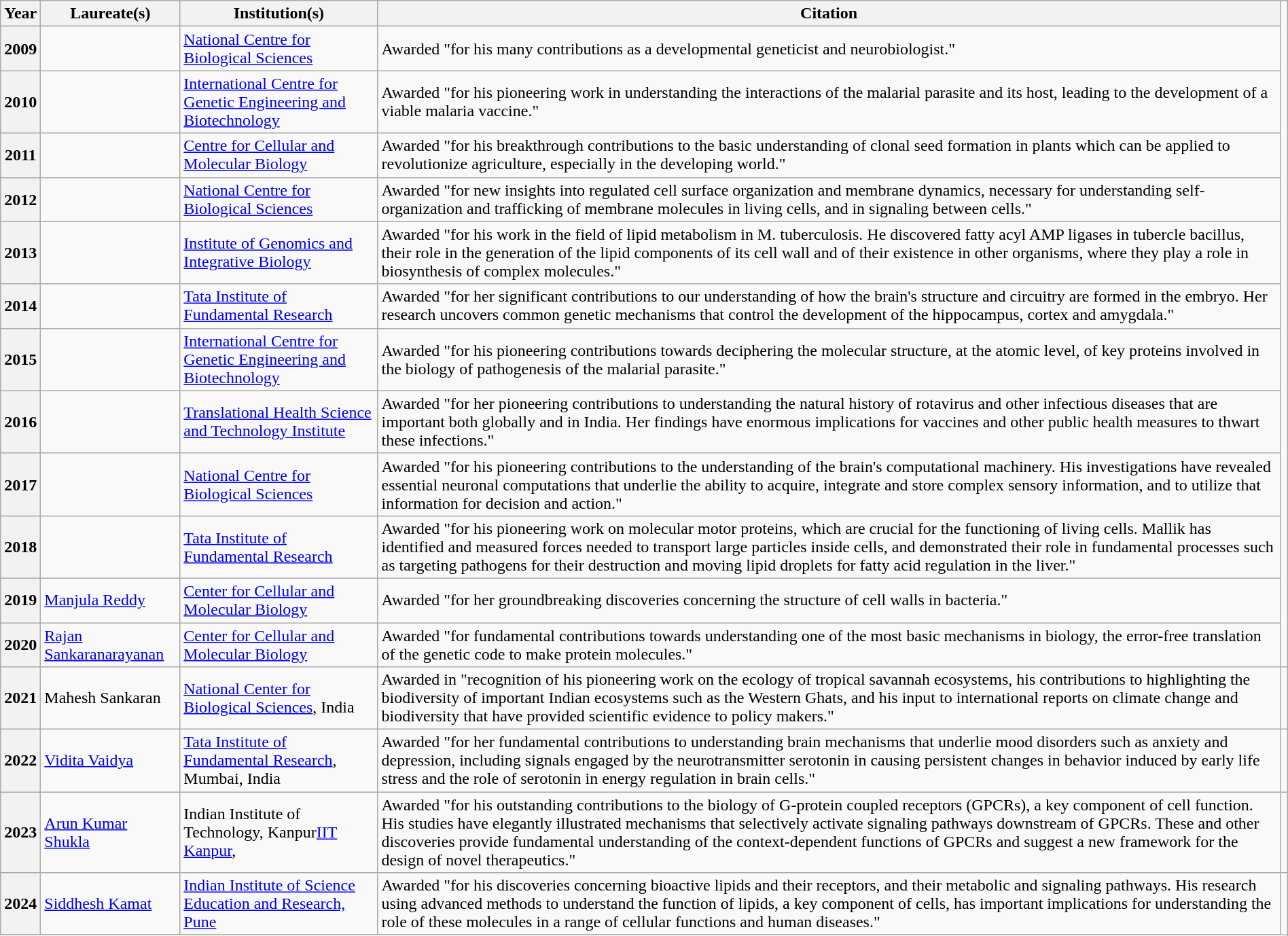<table style="margin:auto;"  class="wikitable sortable plainrowheaders">
<tr>
<th scope=col>Year</th>
<th scope=col>Laureate(s)</th>
<th scope=col>Institution(s)</th>
<th scope=col class=unsortable>Citation</th>
</tr>
<tr>
<th scope=row>2009</th>
<td></td>
<td><a href='#'>National Centre for Biological Sciences</a></td>
<td>Awarded "for his many contributions as a developmental geneticist and neurobiologist."</td>
</tr>
<tr>
<th scope=row>2010</th>
<td></td>
<td><a href='#'>International Centre for Genetic Engineering and Biotechnology</a></td>
<td>Awarded "for his pioneering work in understanding the interactions of the malarial parasite and its host, leading to the development of a viable malaria vaccine."</td>
</tr>
<tr>
<th scope=row>2011</th>
<td></td>
<td><a href='#'>Centre for Cellular and Molecular Biology</a></td>
<td>Awarded "for his breakthrough contributions to the basic understanding of clonal seed formation in plants which can be applied to revolutionize agriculture, especially in the developing world."</td>
</tr>
<tr>
<th scope=row>2012</th>
<td></td>
<td><a href='#'>National Centre for Biological Sciences</a></td>
<td>Awarded "for new insights into regulated cell surface organization and membrane dynamics, necessary for understanding self-organization and trafficking of membrane molecules in living cells, and in signaling between cells."</td>
</tr>
<tr>
<th scope=row>2013</th>
<td></td>
<td><a href='#'>Institute of Genomics and Integrative Biology</a></td>
<td>Awarded "for his work in the field of lipid metabolism in M. tuberculosis. He discovered fatty acyl AMP ligases in tubercle bacillus, their role in the generation of the lipid components of its cell wall and of their existence in other organisms, where they play a role in biosynthesis of complex molecules."</td>
</tr>
<tr>
<th scope=row>2014</th>
<td></td>
<td><a href='#'>Tata Institute of Fundamental Research</a></td>
<td>Awarded "for her significant contributions to our understanding of how the brain's structure and circuitry are formed in the embryo. Her research uncovers common genetic mechanisms that control the development of the hippocampus, cortex and amygdala."</td>
</tr>
<tr>
<th scope=row>2015</th>
<td></td>
<td><a href='#'>International Centre for Genetic Engineering and Biotechnology</a></td>
<td>Awarded "for his pioneering contributions towards deciphering the molecular structure, at the atomic level, of key proteins involved in the biology of pathogenesis of the malarial parasite."</td>
</tr>
<tr>
<th scope=row>2016</th>
<td></td>
<td><a href='#'>Translational Health Science and Technology Institute</a></td>
<td>Awarded "for her pioneering contributions to understanding the natural history of rotavirus and other infectious diseases that are important both globally and in India. Her findings have enormous implications for vaccines and other public health measures to thwart these infections."</td>
</tr>
<tr>
<th scope=row>2017</th>
<td></td>
<td><a href='#'>National Centre for Biological Sciences</a></td>
<td>Awarded "for his pioneering contributions to the understanding of the brain's computational machinery. His investigations have revealed essential neuronal computations that underlie the ability to acquire, integrate and store complex sensory information, and to utilize that information for decision and action."</td>
</tr>
<tr>
<th scope=row>2018</th>
<td></td>
<td><a href='#'>Tata Institute of Fundamental Research</a></td>
<td>Awarded "for his pioneering work on molecular motor proteins, which are crucial for the functioning of living cells. Mallik has identified and measured forces needed to transport large particles inside cells, and demonstrated their role in fundamental processes such as targeting pathogens for their destruction and moving lipid droplets for fatty acid regulation in the liver."</td>
</tr>
<tr>
<th scope=row>2019</th>
<td><a href='#'>Manjula Reddy</a></td>
<td><a href='#'>Center for Cellular and Molecular Biology</a></td>
<td>Awarded "for her groundbreaking discoveries concerning the structure of cell walls in bacteria."</td>
</tr>
<tr>
<th scope=row>2020</th>
<td><a href='#'>Rajan Sankaranarayanan</a></td>
<td><a href='#'>Center for Cellular and Molecular Biology</a></td>
<td>Awarded "for fundamental contributions towards understanding one of the most basic mechanisms in biology, the error-free translation of the genetic code to make protein molecules."</td>
</tr>
<tr>
<th scope=row>2021</th>
<td>Mahesh Sankaran</td>
<td><a href='#'>National Center for Biological Sciences</a>, India</td>
<td>Awarded in "recognition of his pioneering work on the ecology of tropical savannah ecosystems, his contributions to highlighting the biodiversity of important Indian ecosystems such as the Western Ghats, and his input to international reports on climate change and biodiversity that have provided scientific evidence to policy makers."</td>
<td></td>
</tr>
<tr>
<th>2022</th>
<td><a href='#'>Vidita Vaidya</a></td>
<td><a href='#'>Tata Institute of Fundamental Research</a>, Mumbai, India</td>
<td>Awarded "for her fundamental contributions to understanding brain mechanisms that underlie mood disorders such as anxiety and depression, including signals engaged by the neurotransmitter serotonin in causing persistent changes in behavior induced by early life stress and the role of serotonin in energy regulation in brain cells."</td>
<td></td>
</tr>
<tr>
<th>2023</th>
<td><a href='#'>Arun Kumar Shukla</a></td>
<td>Indian Institute of Technology, Kanpur<a href='#'>IIT Kanpur</a>,</td>
<td>Awarded "for his outstanding contributions to the biology of G-protein coupled receptors (GPCRs), a key component of cell function. His studies have elegantly illustrated mechanisms that selectively activate signaling pathways downstream of GPCRs. These and other discoveries provide fundamental understanding of the context-dependent functions of GPCRs and suggest a new framework for the design of novel therapeutics."</td>
<td></td>
</tr>
<tr>
<th>2024</th>
<td><a href='#'>Siddhesh Kamat</a></td>
<td><a href='#'>Indian Institute of Science Education and Research, Pune</a></td>
<td>Awarded "for his discoveries concerning bioactive lipids and their receptors, and their metabolic and signaling pathways. His research using advanced methods to understand the function of lipids, a key component of cells, has important implications for understanding the role of these molecules in a range of cellular functions and human diseases."</td>
</tr>
<tr>
</tr>
</table>
